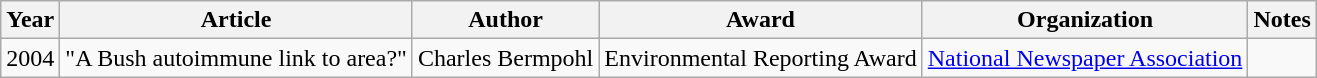<table class="wikitable">
<tr>
<th>Year</th>
<th>Article</th>
<th>Author</th>
<th>Award</th>
<th>Organization</th>
<th>Notes</th>
</tr>
<tr>
<td>2004</td>
<td>"A Bush autoimmune link to area?"</td>
<td>Charles Bermpohl</td>
<td>Environmental Reporting Award</td>
<td><a href='#'>National Newspaper Association</a></td>
<td></td>
</tr>
</table>
